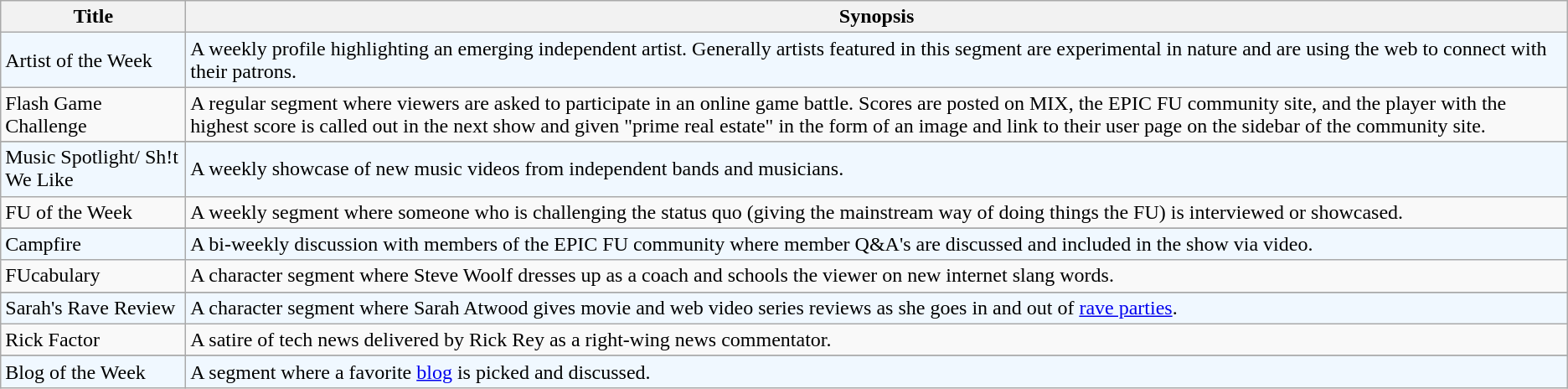<table class="wikitable">
<tr>
<th width="140px">Title</th>
<th>Synopsis</th>
</tr>
<tr bgcolor="#F0F8FF">
<td>Artist of the Week</td>
<td>A weekly profile highlighting an emerging independent artist. Generally artists featured in this segment are experimental in nature and are using the web to connect with their patrons.</td>
</tr>
<tr>
<td>Flash Game Challenge</td>
<td>A regular segment where viewers are asked to participate in an online game battle. Scores are posted on MIX, the EPIC FU community site, and the player with the highest score is called out in the next show and given "prime real estate" in the form of an image and link to their user page on the sidebar of the community site.</td>
</tr>
<tr>
</tr>
<tr bgcolor="#F0F8FF">
<td>Music Spotlight/ Sh!t We Like</td>
<td>A weekly showcase of new music videos from independent bands and musicians.</td>
</tr>
<tr>
<td>FU of the Week</td>
<td>A weekly segment where someone who is challenging the status quo (giving the mainstream way of doing things the FU) is interviewed or showcased.</td>
</tr>
<tr>
</tr>
<tr bgcolor="#F0F8FF">
<td>Campfire</td>
<td>A bi-weekly discussion with members of the EPIC FU community where member Q&A's are discussed and included in the show via video.</td>
</tr>
<tr>
<td>FUcabulary</td>
<td>A character segment where Steve Woolf dresses up as a coach and schools the viewer on new internet slang words.</td>
</tr>
<tr>
</tr>
<tr bgcolor="#F0F8FF">
<td>Sarah's Rave Review</td>
<td>A character segment where Sarah Atwood gives movie and web video series reviews as she goes in and out of <a href='#'>rave parties</a>.</td>
</tr>
<tr>
<td>Rick Factor</td>
<td>A satire of tech news delivered by Rick Rey as a right-wing news commentator.</td>
</tr>
<tr>
</tr>
<tr bgcolor="#F0F8FF">
<td>Blog of the Week</td>
<td>A segment where a favorite <a href='#'>blog</a> is picked and discussed.</td>
</tr>
</table>
